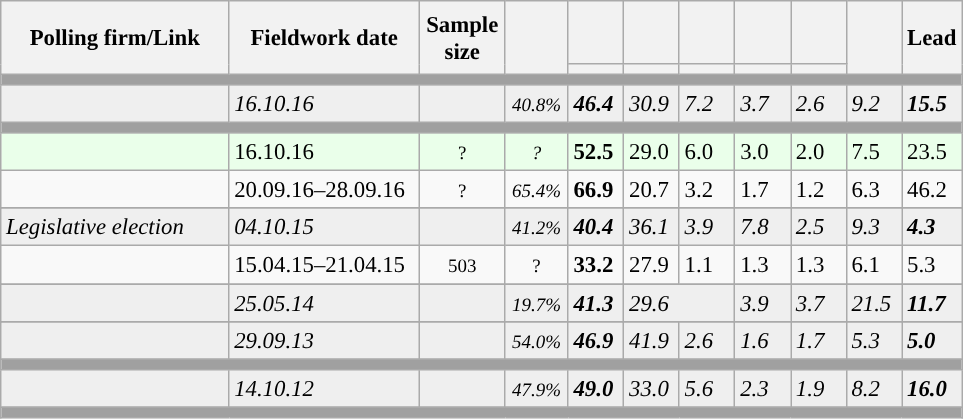<table class="wikitable collapsible" style="font-size:95%;">
<tr style="height:42px;">
<th style="width:145px;" rowspan="2">Polling firm/Link</th>
<th style="width:120px;" rowspan="2">Fieldwork date</th>
<th style="width:50px;" rowspan="2">Sample<br>size</th>
<th style="width:35px;" rowspan="2"></th>
<th style="width:30px;"></th>
<th style="width:30px;"></th>
<th style="width:30px;"></th>
<th style="width:30px;"></th>
<th style="width:30px;"></th>
<th style="width:30px;" rowspan="2"></th>
<th style="width:30px;" rowspan="2">Lead</th>
</tr>
<tr>
<th style="color:inherit;background:"></th>
<th style="color:inherit;background:"></th>
<th style="color:inherit;background:"></th>
<th style="color:inherit;background:"></th>
<th style="color:inherit;background:"></th>
</tr>
<tr>
<td colspan="11" style="background:#A0A0A0"></td>
</tr>
<tr style="background:#EFEFEF;">
<td><em></em></td>
<td><em>16.10.16</em></td>
<td></td>
<td align="center"><small><em>40.8%</em></small></td>
<td><strong><em>46.4</em></strong></td>
<td><em>30.9</em></td>
<td><em>7.2</em></td>
<td><em>3.7</em></td>
<td><em>2.6</em></td>
<td><em>9.2</em></td>
<td style="background:"><strong><em>15.5</em></strong></td>
</tr>
<tr>
<td colspan="11" style="background:#A0A0A0"></td>
</tr>
<tr style="background:#EAFFEA;">
<td></td>
<td>16.10.16</td>
<td align="center"><small>?</small></td>
<td align="center"><small><em>?</em></small></td>
<td><strong>52.5</strong></td>
<td>29.0</td>
<td>6.0</td>
<td>3.0</td>
<td>2.0</td>
<td>7.5</td>
<td style="background:">23.5</td>
</tr>
<tr>
<td></td>
<td>20.09.16–28.09.16</td>
<td align="center"><small>?</small></td>
<td align="center"><small><em>65.4%</em></small></td>
<td><strong>66.9</strong></td>
<td>20.7</td>
<td>3.2</td>
<td>1.7</td>
<td>1.2</td>
<td>6.3</td>
<td style="background:">46.2</td>
</tr>
<tr>
</tr>
<tr style="background:#EFEFEF;">
<td><em>Legislative election</em></td>
<td><em>04.10.15</em></td>
<td></td>
<td align="center"><small><em>41.2%</em></small></td>
<td><strong><em>40.4</em></strong></td>
<td><em>36.1</em></td>
<td><em>3.9</em></td>
<td><em>7.8</em></td>
<td><em>2.5</em></td>
<td><em>9.3</em></td>
<td style="background:"><strong><em>4.3</em></strong></td>
</tr>
<tr>
<td></td>
<td>15.04.15–21.04.15</td>
<td align="center"><small>503</small></td>
<td align="center"><small>?</small></td>
<td><strong>33.2</strong></td>
<td>27.9</td>
<td>1.1</td>
<td>1.3</td>
<td>1.3</td>
<td>6.1</td>
<td style="background:">5.3</td>
</tr>
<tr>
</tr>
<tr style="background:#EFEFEF;">
<td><em></em></td>
<td><em>25.05.14</em></td>
<td></td>
<td align="center"><small><em>19.7%</em></small></td>
<td><strong><em>41.3</em></strong></td>
<td align:center;" colspan="2"><em>29.6</em></td>
<td><em>3.9</em></td>
<td><em>3.7</em></td>
<td><em>21.5</em></td>
<td style="background:"><strong><em>11.7</em></strong></td>
</tr>
<tr>
</tr>
<tr style="background:#EFEFEF;">
<td><em></em></td>
<td><em>29.09.13</em></td>
<td></td>
<td align="center"><small><em>54.0%</em></small></td>
<td><strong><em>46.9</em></strong></td>
<td><em>41.9</em></td>
<td><em>2.6</em></td>
<td><em>1.6</em></td>
<td><em>1.7</em></td>
<td><em>5.3</em></td>
<td style="background:"><strong><em>5.0</em></strong></td>
</tr>
<tr>
<td colspan="11" style="background:#A0A0A0"></td>
</tr>
<tr style="background:#EFEFEF;">
<td><em></em></td>
<td><em>14.10.12</em></td>
<td></td>
<td align="center"><small><em>47.9%</em></small></td>
<td><strong><em>49.0</em></strong></td>
<td><em>33.0</em></td>
<td><em>5.6</em></td>
<td><em>2.3</em></td>
<td><em>1.9</em></td>
<td><em>8.2</em></td>
<td style="background:"><strong><em>16.0</em></strong></td>
</tr>
<tr>
<td colspan="11" style="background:#A0A0A0"></td>
</tr>
</table>
